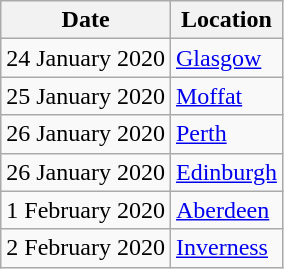<table class="wikitable">
<tr>
<th>Date</th>
<th>Location</th>
</tr>
<tr>
<td>24 January 2020</td>
<td><a href='#'>Glasgow</a></td>
</tr>
<tr>
<td>25 January 2020</td>
<td><a href='#'>Moffat</a></td>
</tr>
<tr>
<td>26 January 2020</td>
<td><a href='#'>Perth</a></td>
</tr>
<tr>
<td>26 January 2020</td>
<td><a href='#'>Edinburgh</a></td>
</tr>
<tr>
<td>1 February 2020</td>
<td><a href='#'>Aberdeen</a></td>
</tr>
<tr>
<td>2 February 2020</td>
<td><a href='#'>Inverness</a></td>
</tr>
</table>
